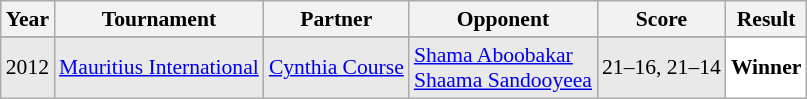<table class="sortable wikitable" style="font-size: 90%;">
<tr>
<th>Year</th>
<th>Tournament</th>
<th>Partner</th>
<th>Opponent</th>
<th>Score</th>
<th>Result</th>
</tr>
<tr>
</tr>
<tr style="background:#E9E9E9">
<td align="center">2012</td>
<td align="left"><a href='#'>Mauritius International</a></td>
<td align="left"> <a href='#'>Cynthia Course</a></td>
<td align="left"> <a href='#'>Shama Aboobakar</a><br> <a href='#'>Shaama Sandooyeea</a></td>
<td align="left">21–16, 21–14</td>
<td style="text-align:left; background:white"> <strong>Winner</strong></td>
</tr>
</table>
